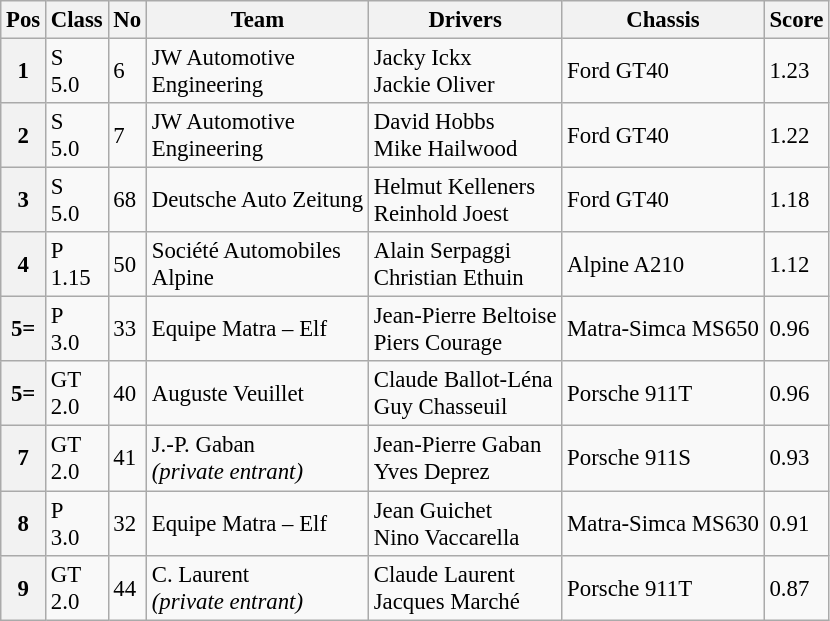<table class="wikitable" style="font-size: 95%;">
<tr>
<th>Pos</th>
<th>Class</th>
<th>No</th>
<th>Team</th>
<th>Drivers</th>
<th>Chassis</th>
<th>Score</th>
</tr>
<tr>
<th>1</th>
<td>S<br>5.0</td>
<td>6</td>
<td> JW Automotive<br> Engineering</td>
<td> Jacky Ickx<br> Jackie Oliver</td>
<td>Ford GT40</td>
<td>1.23</td>
</tr>
<tr>
<th>2</th>
<td>S<br>5.0</td>
<td>7</td>
<td> JW Automotive<br> Engineering</td>
<td> David Hobbs<br> Mike Hailwood</td>
<td>Ford GT40</td>
<td>1.22</td>
</tr>
<tr>
<th>3</th>
<td>S<br>5.0</td>
<td>68</td>
<td> Deutsche Auto Zeitung</td>
<td> Helmut Kelleners<br> Reinhold Joest</td>
<td>Ford GT40</td>
<td>1.18</td>
</tr>
<tr>
<th>4</th>
<td>P<br>1.15</td>
<td>50</td>
<td> Société Automobiles<br>Alpine</td>
<td> Alain Serpaggi<br> Christian Ethuin</td>
<td>Alpine A210</td>
<td>1.12</td>
</tr>
<tr>
<th>5=</th>
<td>P<br>3.0</td>
<td>33</td>
<td> Equipe Matra – Elf</td>
<td> Jean-Pierre Beltoise<br> Piers Courage</td>
<td>Matra-Simca MS650</td>
<td>0.96</td>
</tr>
<tr>
<th>5=</th>
<td>GT<br>2.0</td>
<td>40</td>
<td> Auguste Veuillet</td>
<td> Claude Ballot-Léna<br> Guy Chasseuil</td>
<td>Porsche 911T</td>
<td>0.96</td>
</tr>
<tr>
<th>7</th>
<td>GT<br>2.0</td>
<td>41</td>
<td> J.-P. Gaban<br><em>(private entrant)</em></td>
<td> Jean-Pierre Gaban<br> Yves Deprez</td>
<td>Porsche 911S</td>
<td>0.93</td>
</tr>
<tr>
<th>8</th>
<td>P<br>3.0</td>
<td>32</td>
<td> Equipe Matra – Elf</td>
<td> Jean Guichet<br> Nino Vaccarella</td>
<td>Matra-Simca MS630</td>
<td>0.91</td>
</tr>
<tr>
<th>9</th>
<td>GT<br>2.0</td>
<td>44</td>
<td> C. Laurent<br><em>(private entrant)</em></td>
<td> Claude Laurent<br> Jacques Marché</td>
<td>Porsche 911T</td>
<td>0.87</td>
</tr>
</table>
